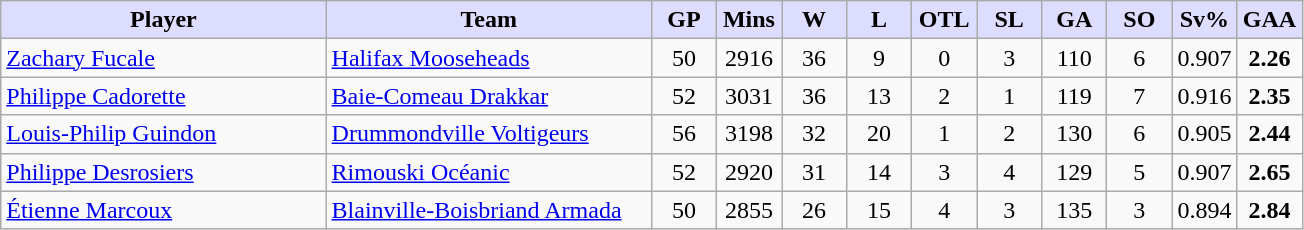<table class="wikitable" style="text-align:center">
<tr>
<th style="background:#ddf; width:25%;">Player</th>
<th style="background:#ddf; width:25%;">Team</th>
<th style="background:#ddf; width:5%;">GP</th>
<th style="background:#ddf; width:5%;">Mins</th>
<th style="background:#ddf; width:5%;">W</th>
<th style="background:#ddf; width:5%;">L</th>
<th style="background:#ddf; width:5%;">OTL</th>
<th style="background:#ddf; width:5%;">SL</th>
<th style="background:#ddf; width:5%;">GA</th>
<th style="background:#ddf; width:5%;">SO</th>
<th style="background:#ddf; width:5%;">Sv%</th>
<th style="background:#ddf; width:5%;">GAA</th>
</tr>
<tr>
<td align=left><a href='#'>Zachary Fucale</a></td>
<td align=left><a href='#'>Halifax Mooseheads</a></td>
<td>50</td>
<td>2916</td>
<td>36</td>
<td>9</td>
<td>0</td>
<td>3</td>
<td>110</td>
<td>6</td>
<td>0.907</td>
<td><strong>2.26</strong></td>
</tr>
<tr>
<td align=left><a href='#'>Philippe Cadorette</a></td>
<td align=left><a href='#'>Baie-Comeau Drakkar</a></td>
<td>52</td>
<td>3031</td>
<td>36</td>
<td>13</td>
<td>2</td>
<td>1</td>
<td>119</td>
<td>7</td>
<td>0.916</td>
<td><strong>2.35</strong></td>
</tr>
<tr>
<td align=left><a href='#'>Louis-Philip Guindon</a></td>
<td align=left><a href='#'>Drummondville Voltigeurs</a></td>
<td>56</td>
<td>3198</td>
<td>32</td>
<td>20</td>
<td>1</td>
<td>2</td>
<td>130</td>
<td>6</td>
<td>0.905</td>
<td><strong>2.44</strong></td>
</tr>
<tr>
<td align=left><a href='#'>Philippe Desrosiers</a></td>
<td align=left><a href='#'>Rimouski Océanic</a></td>
<td>52</td>
<td>2920</td>
<td>31</td>
<td>14</td>
<td>3</td>
<td>4</td>
<td>129</td>
<td>5</td>
<td>0.907</td>
<td><strong>2.65</strong></td>
</tr>
<tr>
<td align=left><a href='#'>Étienne Marcoux</a></td>
<td align=left><a href='#'>Blainville-Boisbriand Armada</a></td>
<td>50</td>
<td>2855</td>
<td>26</td>
<td>15</td>
<td>4</td>
<td>3</td>
<td>135</td>
<td>3</td>
<td>0.894</td>
<td><strong>2.84</strong></td>
</tr>
</table>
